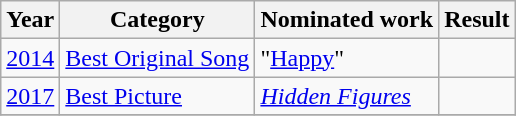<table class="wikitable">
<tr>
<th>Year</th>
<th>Category</th>
<th>Nominated work</th>
<th>Result</th>
</tr>
<tr>
<td><a href='#'>2014</a></td>
<td><a href='#'>Best Original Song</a></td>
<td>"<a href='#'>Happy</a>" </td>
<td></td>
</tr>
<tr>
<td><a href='#'>2017</a></td>
<td><a href='#'>Best Picture</a></td>
<td><em><a href='#'>Hidden Figures</a></em></td>
<td></td>
</tr>
<tr>
</tr>
</table>
